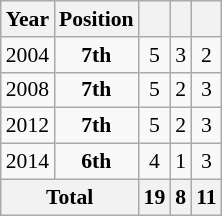<table class="wikitable" style="text-align: center;font-size:90%;">
<tr>
<th>Year</th>
<th>Position</th>
<th></th>
<th></th>
<th></th>
</tr>
<tr>
<td> 2004</td>
<td><strong>7th</strong></td>
<td>5</td>
<td>3</td>
<td>2</td>
</tr>
<tr>
<td> 2008</td>
<td><strong>7th</strong></td>
<td>5</td>
<td>2</td>
<td>3</td>
</tr>
<tr>
<td> 2012</td>
<td><strong>7th</strong></td>
<td>5</td>
<td>2</td>
<td>3</td>
</tr>
<tr>
<td> 2014</td>
<td><strong>6th</strong></td>
<td>4</td>
<td>1</td>
<td>3</td>
</tr>
<tr>
<th colspan=2 align=left>Total</th>
<th>19</th>
<th>8</th>
<th>11</th>
</tr>
</table>
